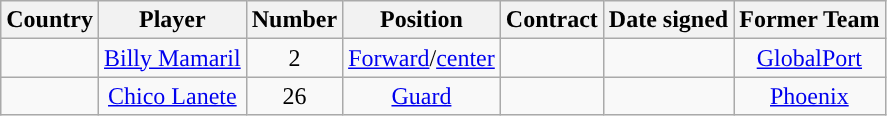<table class="wikitable sortable sortable">
<tr>
<th>Country</th>
<th>Player</th>
<th>Number</th>
<th>Position</th>
<th>Contract</th>
<th>Date signed</th>
<th>Former Team</th>
</tr>
<tr>
<td align=center></td>
<td align=center><a href='#'>Billy Mamaril</a></td>
<td align=center>2</td>
<td align=center><a href='#'>Forward</a>/<a href='#'>center</a></td>
<td></td>
<td></td>
<td align=center><a href='#'>GlobalPort</a></td>
</tr>
<tr>
<td align=center></td>
<td align=center><a href='#'>Chico Lanete</a></td>
<td align=center>26</td>
<td align=center><a href='#'>Guard</a></td>
<td></td>
<td></td>
<td align=center><a href='#'>Phoenix</a></td>
</tr>
</table>
